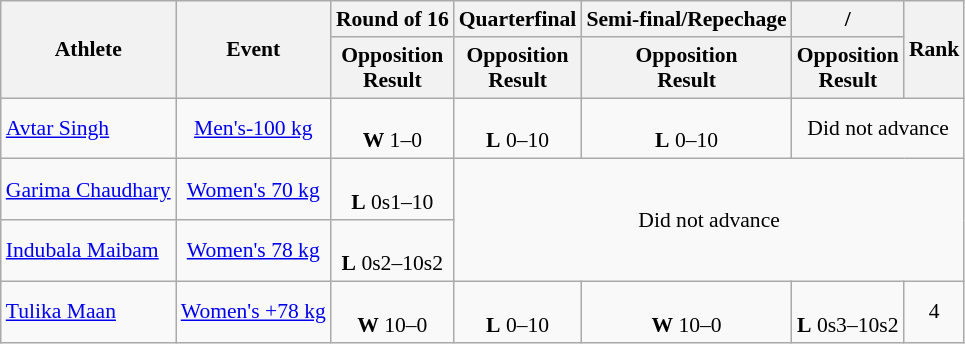<table class=wikitable style="text-align:center; font-size:90%">
<tr>
<th rowspan=2>Athlete</th>
<th rowspan=2>Event</th>
<th>Round of 16</th>
<th>Quarterfinal</th>
<th>Semi-final/Repechage</th>
<th> / </th>
<th rowspan=2>Rank</th>
</tr>
<tr>
<th>Opposition<br>Result</th>
<th>Opposition<br>Result</th>
<th>Opposition<br>Result</th>
<th>Opposition<br>Result</th>
</tr>
<tr>
<td align=left><a href='#'>Avtar Singh</a></td>
<td><a href='#'>Men's-100 kg</a></td>
<td><br><strong>W</strong> 1–0</td>
<td><br><strong>L</strong> 0–10</td>
<td><br><strong>L</strong> 0–10</td>
<td colspan="2">Did not advance</td>
</tr>
<tr>
<td align=left><a href='#'>Garima Chaudhary</a></td>
<td><a href='#'>Women's 70 kg</a></td>
<td><br><strong>L</strong> 0s1–10</td>
<td colspan="4" rowspan="2">Did not advance</td>
</tr>
<tr>
<td align=left><a href='#'>Indubala Maibam</a></td>
<td><a href='#'>Women's 78 kg</a></td>
<td><br><strong>L</strong> 0s2–10s2</td>
</tr>
<tr>
<td align=left><a href='#'>Tulika Maan</a></td>
<td><a href='#'>Women's +78 kg</a></td>
<td><br><strong>W</strong> 10–0</td>
<td><br><strong>L</strong> 0–10</td>
<td><br><strong>W</strong> 10–0</td>
<td><br><strong>L</strong> 0s3–10s2</td>
<td>4</td>
</tr>
</table>
